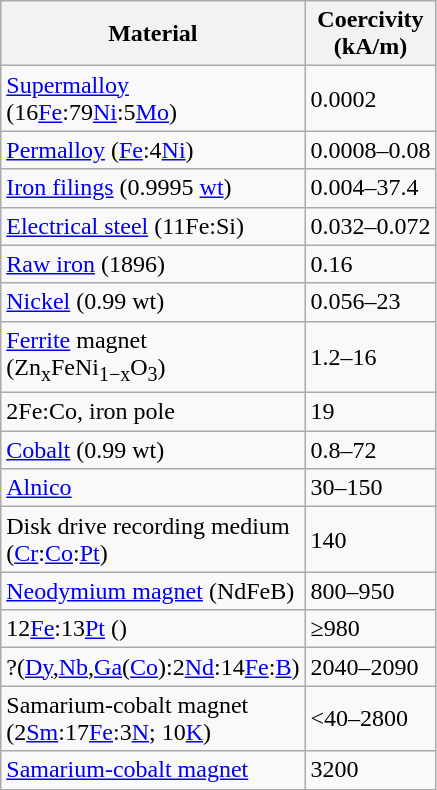<table class="wikitable floatright">
<tr>
<th>Material</th>
<th>Coercivity<br>(kA/m)</th>
</tr>
<tr>
<td><a href='#'>Supermalloy</a><br>(16<a href='#'>Fe</a>:79<a href='#'>Ni</a>:5<a href='#'>Mo</a>)</td>
<td>0.0002</td>
</tr>
<tr>
<td><a href='#'>Permalloy</a> (<a href='#'>Fe</a>:4<a href='#'>Ni</a>)</td>
<td>0.0008–0.08</td>
</tr>
<tr>
<td><a href='#'>Iron filings</a> (0.9995 <a href='#'>wt</a>)</td>
<td>0.004–37.4</td>
</tr>
<tr>
<td><a href='#'>Electrical steel</a> (11Fe:Si)</td>
<td>0.032–0.072</td>
</tr>
<tr>
<td><a href='#'>Raw iron</a> (1896)</td>
<td>0.16</td>
</tr>
<tr>
<td><a href='#'>Nickel</a> (0.99 wt)</td>
<td>0.056–23</td>
</tr>
<tr>
<td><a href='#'>Ferrite</a> magnet<br>(Zn<sub>x</sub>FeNi<sub>1−x</sub>O<sub>3</sub>)</td>
<td>1.2–16</td>
</tr>
<tr>
<td>2Fe:Co, iron pole</td>
<td>19</td>
</tr>
<tr>
<td><a href='#'>Cobalt</a> (0.99 wt)</td>
<td>0.8–72</td>
</tr>
<tr>
<td><a href='#'>Alnico</a></td>
<td>30–150</td>
</tr>
<tr>
<td>Disk drive recording medium <br>(<a href='#'>Cr</a>:<a href='#'>Co</a>:<a href='#'>Pt</a>)</td>
<td>140</td>
</tr>
<tr>
<td><a href='#'>Neodymium magnet</a> (NdFeB)</td>
<td>800–950</td>
</tr>
<tr>
<td>12<a href='#'>Fe</a>:13<a href='#'>Pt</a> ()</td>
<td>≥980</td>
</tr>
<tr>
<td>?(<a href='#'>Dy</a>,<a href='#'>Nb</a>,<a href='#'>Ga</a>(<a href='#'>Co</a>):2<a href='#'>Nd</a>:14<a href='#'>Fe</a>:<a href='#'>B</a>)</td>
<td>2040–2090</td>
</tr>
<tr>
<td>Samarium-cobalt magnet <br>(2<a href='#'>Sm</a>:17<a href='#'>Fe</a>:3<a href='#'>N</a>; 10<a href='#'>K</a>)</td>
<td><40–2800</td>
</tr>
<tr>
<td><a href='#'>Samarium-cobalt magnet</a></td>
<td>3200</td>
</tr>
</table>
